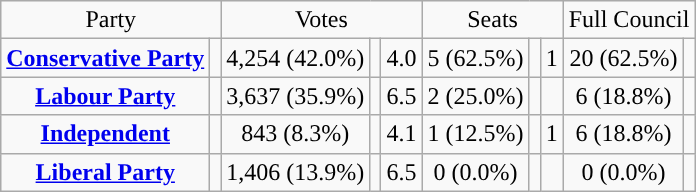<table class=wikitable style="text-align:center;">
<tr>
<td colspan=2>Party</td>
<td colspan=3>Votes</td>
<td colspan=3>Seats</td>
<td colspan=3>Full Council</td>
</tr>
<tr>
<td><strong><a href='#'>Conservative Party</a></strong></td>
<td style="background:"></td>
<td>4,254 (42.0%)</td>
<td></td>
<td> 4.0</td>
<td>5 (62.5%)</td>
<td></td>
<td> 1</td>
<td>20 (62.5%)</td>
<td></td>
</tr>
<tr>
<td><strong><a href='#'>Labour Party</a></strong></td>
<td style="background:"></td>
<td>3,637 (35.9%)</td>
<td></td>
<td> 6.5</td>
<td>2 (25.0%)</td>
<td></td>
<td></td>
<td>6 (18.8%)</td>
<td></td>
</tr>
<tr>
<td><strong><a href='#'>Independent</a></strong></td>
<td style="background:"></td>
<td>843 (8.3%)</td>
<td></td>
<td> 4.1</td>
<td>1 (12.5%)</td>
<td></td>
<td> 1</td>
<td>6  (18.8%)</td>
<td></td>
</tr>
<tr>
<td><strong><a href='#'>Liberal Party</a></strong></td>
<td style="background:"></td>
<td>1,406 (13.9%)</td>
<td></td>
<td> 6.5</td>
<td>0  (0.0%)</td>
<td></td>
<td></td>
<td>0 (0.0%)</td>
<td></td>
</tr>
</table>
